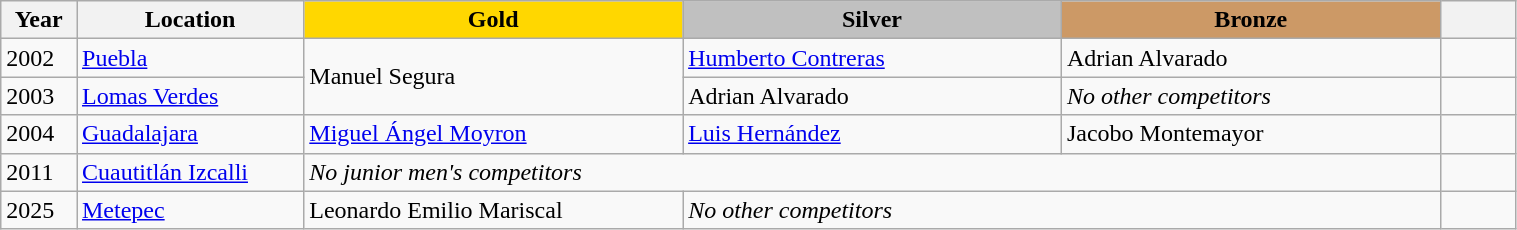<table class="wikitable unsortable" style="text-align:left; width:80%">
<tr>
<th scope="col" style="text-align:center; width:5%">Year</th>
<th scope="col" style="text-align:center; width:15%">Location</th>
<td scope="col" style="text-align:center; width:25%; background:gold"><strong>Gold</strong></td>
<td scope="col" style="text-align:center; width:25%; background:silver"><strong>Silver</strong></td>
<td scope="col" style="text-align:center; width:25%; background:#c96"><strong>Bronze</strong></td>
<th scope="col" style="text-align:center; width:5%"></th>
</tr>
<tr>
<td>2002</td>
<td><a href='#'>Puebla</a></td>
<td rowspan="2">Manuel Segura</td>
<td><a href='#'>Humberto Contreras</a></td>
<td>Adrian Alvarado</td>
<td></td>
</tr>
<tr>
<td>2003</td>
<td><a href='#'>Lomas Verdes</a></td>
<td>Adrian Alvarado</td>
<td><em>No other competitors</em></td>
<td></td>
</tr>
<tr>
<td>2004</td>
<td><a href='#'>Guadalajara</a></td>
<td><a href='#'>Miguel Ángel Moyron</a></td>
<td><a href='#'>Luis Hernández</a></td>
<td>Jacobo Montemayor</td>
<td></td>
</tr>
<tr>
<td>2011</td>
<td><a href='#'>Cuautitlán Izcalli</a></td>
<td colspan="3"><em>No junior men's competitors</em></td>
<td></td>
</tr>
<tr>
<td>2025</td>
<td><a href='#'>Metepec</a></td>
<td>Leonardo Emilio Mariscal</td>
<td colspan="2"><em>No other competitors</em></td>
<td></td>
</tr>
</table>
